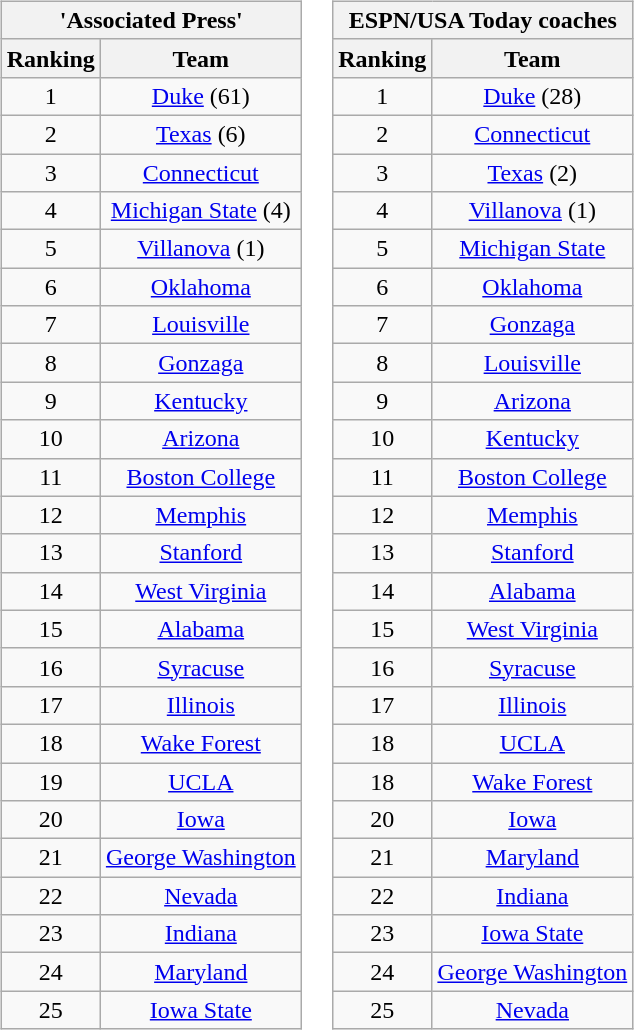<table>
<tr style="vertical-align:top;">
<td><br><table class="wikitable" style="text-align:center;">
<tr>
<th colspan=2>'Associated Press'</th>
</tr>
<tr>
<th>Ranking</th>
<th>Team</th>
</tr>
<tr>
<td>1</td>
<td><a href='#'>Duke</a> (61)</td>
</tr>
<tr>
<td>2</td>
<td><a href='#'>Texas</a> (6)</td>
</tr>
<tr>
<td>3</td>
<td><a href='#'>Connecticut</a></td>
</tr>
<tr>
<td>4</td>
<td><a href='#'>Michigan State</a> (4)</td>
</tr>
<tr>
<td>5</td>
<td><a href='#'>Villanova</a> (1)</td>
</tr>
<tr>
<td>6</td>
<td><a href='#'>Oklahoma</a></td>
</tr>
<tr>
<td>7</td>
<td><a href='#'>Louisville</a></td>
</tr>
<tr>
<td>8</td>
<td><a href='#'>Gonzaga</a></td>
</tr>
<tr>
<td>9</td>
<td><a href='#'>Kentucky</a></td>
</tr>
<tr>
<td>10</td>
<td><a href='#'>Arizona</a></td>
</tr>
<tr>
<td>11</td>
<td><a href='#'>Boston College</a></td>
</tr>
<tr>
<td>12</td>
<td><a href='#'>Memphis</a></td>
</tr>
<tr>
<td>13</td>
<td><a href='#'>Stanford</a></td>
</tr>
<tr>
<td>14</td>
<td><a href='#'>West Virginia</a></td>
</tr>
<tr>
<td>15</td>
<td><a href='#'>Alabama</a></td>
</tr>
<tr>
<td>16</td>
<td><a href='#'>Syracuse</a></td>
</tr>
<tr>
<td>17</td>
<td><a href='#'>Illinois</a></td>
</tr>
<tr>
<td>18</td>
<td><a href='#'>Wake Forest</a></td>
</tr>
<tr>
<td>19</td>
<td><a href='#'>UCLA</a></td>
</tr>
<tr>
<td>20</td>
<td><a href='#'>Iowa</a></td>
</tr>
<tr>
<td>21</td>
<td><a href='#'>George Washington</a></td>
</tr>
<tr>
<td>22</td>
<td><a href='#'>Nevada</a></td>
</tr>
<tr>
<td>23</td>
<td><a href='#'>Indiana</a></td>
</tr>
<tr>
<td>24</td>
<td><a href='#'>Maryland</a></td>
</tr>
<tr>
<td>25</td>
<td><a href='#'>Iowa State</a></td>
</tr>
</table>
</td>
<td><br><table class="wikitable" style="text-align:center;">
<tr>
<th colspan=2><strong>ESPN/USA Today coaches</strong></th>
</tr>
<tr>
<th>Ranking</th>
<th>Team</th>
</tr>
<tr>
<td>1</td>
<td><a href='#'>Duke</a> (28)</td>
</tr>
<tr>
<td>2</td>
<td><a href='#'>Connecticut</a></td>
</tr>
<tr>
<td>3</td>
<td><a href='#'>Texas</a> (2)</td>
</tr>
<tr>
<td>4</td>
<td><a href='#'>Villanova</a> (1)</td>
</tr>
<tr>
<td>5</td>
<td><a href='#'>Michigan State</a></td>
</tr>
<tr>
<td>6</td>
<td><a href='#'>Oklahoma</a></td>
</tr>
<tr>
<td>7</td>
<td><a href='#'>Gonzaga</a></td>
</tr>
<tr>
<td>8</td>
<td><a href='#'>Louisville</a></td>
</tr>
<tr>
<td>9</td>
<td><a href='#'>Arizona</a></td>
</tr>
<tr>
<td>10</td>
<td><a href='#'>Kentucky</a></td>
</tr>
<tr>
<td>11</td>
<td><a href='#'>Boston College</a></td>
</tr>
<tr>
<td>12</td>
<td><a href='#'>Memphis</a></td>
</tr>
<tr>
<td>13</td>
<td><a href='#'>Stanford</a></td>
</tr>
<tr>
<td>14</td>
<td><a href='#'>Alabama</a></td>
</tr>
<tr>
<td>15</td>
<td><a href='#'>West Virginia</a></td>
</tr>
<tr>
<td>16</td>
<td><a href='#'>Syracuse</a></td>
</tr>
<tr>
<td>17</td>
<td><a href='#'>Illinois</a></td>
</tr>
<tr>
<td>18</td>
<td><a href='#'>UCLA</a></td>
</tr>
<tr>
<td>18</td>
<td><a href='#'>Wake Forest</a></td>
</tr>
<tr>
<td>20</td>
<td><a href='#'>Iowa</a></td>
</tr>
<tr>
<td>21</td>
<td><a href='#'>Maryland</a></td>
</tr>
<tr>
<td>22</td>
<td><a href='#'>Indiana</a></td>
</tr>
<tr>
<td>23</td>
<td><a href='#'>Iowa State</a></td>
</tr>
<tr>
<td>24</td>
<td><a href='#'>George Washington</a></td>
</tr>
<tr>
<td>25</td>
<td><a href='#'>Nevada</a></td>
</tr>
</table>
</td>
</tr>
</table>
